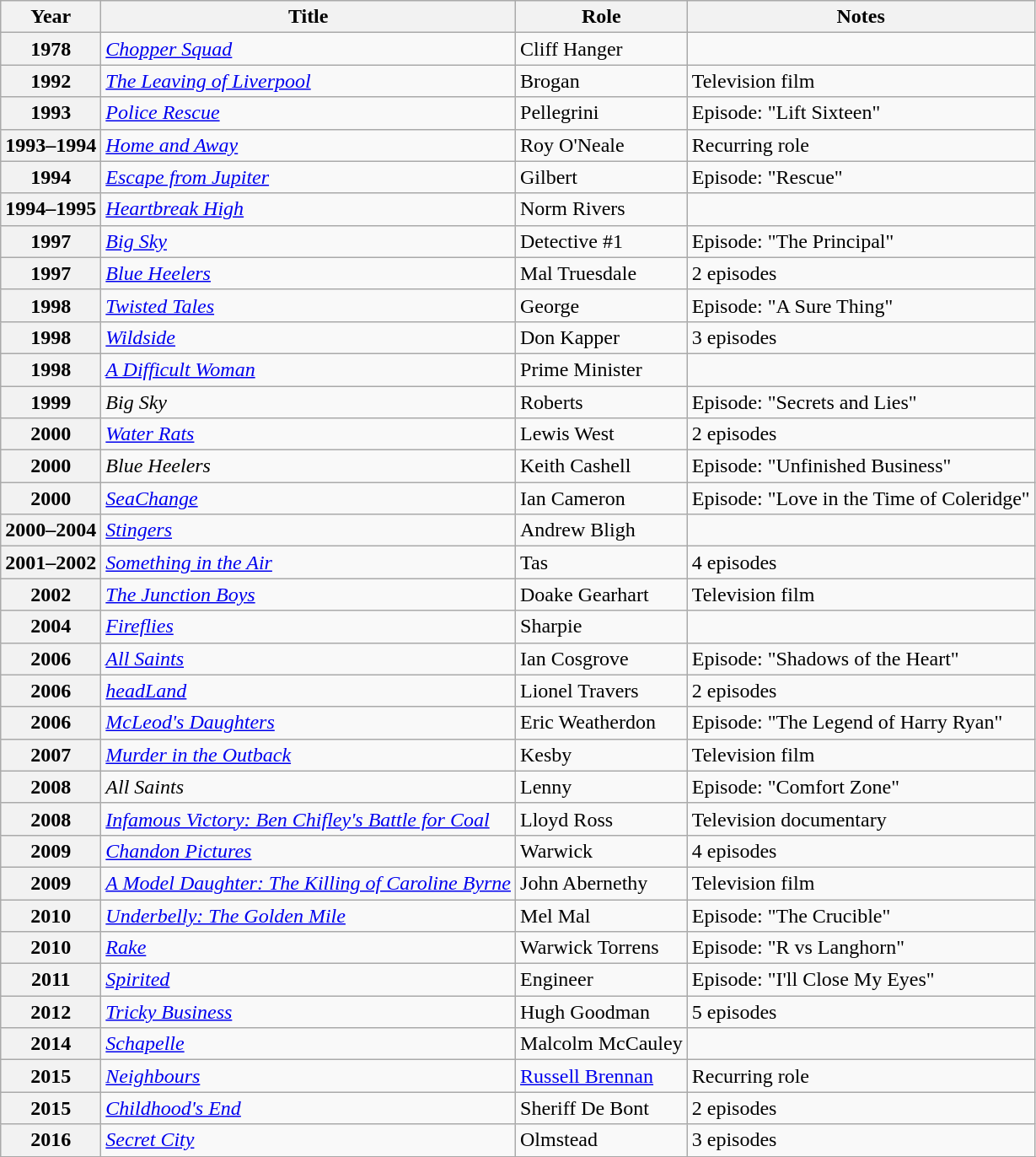<table class="wikitable sortable plainrowheaders">
<tr>
<th scope="col">Year</th>
<th scope="col">Title</th>
<th scope="col">Role</th>
<th scope="col" class="unsortable">Notes</th>
</tr>
<tr>
<th scope="row">1978</th>
<td><em><a href='#'>Chopper Squad</a></em></td>
<td>Cliff Hanger</td>
<td></td>
</tr>
<tr>
<th scope="row">1992</th>
<td><em><a href='#'>The Leaving of Liverpool</a></em></td>
<td>Brogan</td>
<td>Television film</td>
</tr>
<tr>
<th scope="row">1993</th>
<td><em><a href='#'>Police Rescue</a></em></td>
<td>Pellegrini</td>
<td>Episode: "Lift Sixteen"</td>
</tr>
<tr>
<th scope="row">1993–1994</th>
<td><em><a href='#'>Home and Away</a></em></td>
<td>Roy O'Neale</td>
<td>Recurring role</td>
</tr>
<tr>
<th scope="row">1994</th>
<td><em><a href='#'>Escape from Jupiter</a></em></td>
<td>Gilbert</td>
<td>Episode: "Rescue"</td>
</tr>
<tr>
<th scope="row">1994–1995</th>
<td><em><a href='#'>Heartbreak High</a></em></td>
<td>Norm Rivers</td>
<td></td>
</tr>
<tr>
<th scope="row">1997</th>
<td><em><a href='#'>Big Sky</a></em></td>
<td>Detective #1</td>
<td>Episode: "The Principal"</td>
</tr>
<tr>
<th scope="row">1997</th>
<td><em><a href='#'>Blue Heelers</a></em></td>
<td>Mal Truesdale</td>
<td>2 episodes</td>
</tr>
<tr>
<th scope="row">1998</th>
<td><em><a href='#'>Twisted Tales</a></em></td>
<td>George</td>
<td>Episode: "A Sure Thing"</td>
</tr>
<tr>
<th scope="row">1998</th>
<td><em><a href='#'>Wildside</a></em></td>
<td>Don Kapper</td>
<td>3 episodes</td>
</tr>
<tr>
<th scope="row">1998</th>
<td><em><a href='#'>A Difficult Woman</a></em></td>
<td>Prime Minister</td>
<td></td>
</tr>
<tr>
<th scope="row">1999</th>
<td><em>Big Sky</em></td>
<td>Roberts</td>
<td>Episode: "Secrets and Lies"</td>
</tr>
<tr>
<th scope="row">2000</th>
<td><em><a href='#'>Water Rats</a></em></td>
<td>Lewis West</td>
<td>2 episodes</td>
</tr>
<tr>
<th scope="row">2000</th>
<td><em>Blue Heelers</em></td>
<td>Keith Cashell</td>
<td>Episode: "Unfinished Business"</td>
</tr>
<tr>
<th scope="row">2000</th>
<td><em><a href='#'>SeaChange</a></em></td>
<td>Ian Cameron</td>
<td>Episode: "Love in the Time of Coleridge"</td>
</tr>
<tr>
<th scope="row">2000–2004</th>
<td><em><a href='#'>Stingers</a></em></td>
<td>Andrew Bligh</td>
<td></td>
</tr>
<tr>
<th scope="row">2001–2002</th>
<td><em><a href='#'>Something in the Air</a></em></td>
<td>Tas</td>
<td>4 episodes</td>
</tr>
<tr>
<th scope="row">2002</th>
<td><em><a href='#'>The Junction Boys</a></em></td>
<td>Doake Gearhart</td>
<td>Television film</td>
</tr>
<tr>
<th scope="row">2004</th>
<td><em><a href='#'>Fireflies</a></em></td>
<td>Sharpie</td>
<td></td>
</tr>
<tr>
<th scope="row">2006</th>
<td><em><a href='#'>All Saints</a></em></td>
<td>Ian Cosgrove</td>
<td>Episode: "Shadows of the Heart"</td>
</tr>
<tr>
<th scope="row">2006</th>
<td><em><a href='#'>headLand</a></em></td>
<td>Lionel Travers</td>
<td>2 episodes</td>
</tr>
<tr>
<th scope="row">2006</th>
<td><em><a href='#'>McLeod's Daughters</a></em></td>
<td>Eric Weatherdon</td>
<td>Episode: "The Legend of Harry Ryan"</td>
</tr>
<tr>
<th scope="row">2007</th>
<td><em><a href='#'>Murder in the Outback</a></em></td>
<td>Kesby</td>
<td>Television film</td>
</tr>
<tr>
<th scope="row">2008</th>
<td><em>All Saints</em></td>
<td>Lenny</td>
<td>Episode: "Comfort Zone"</td>
</tr>
<tr>
<th scope="row">2008</th>
<td><em><a href='#'>Infamous Victory: Ben Chifley's Battle for Coal</a></em></td>
<td>Lloyd Ross</td>
<td>Television documentary</td>
</tr>
<tr>
<th scope="row">2009</th>
<td><em><a href='#'>Chandon Pictures</a></em></td>
<td>Warwick</td>
<td>4 episodes</td>
</tr>
<tr>
<th scope="row">2009</th>
<td><em><a href='#'>A Model Daughter: The Killing of Caroline Byrne</a></em></td>
<td>John Abernethy</td>
<td>Television film</td>
</tr>
<tr>
<th scope="row">2010</th>
<td><em><a href='#'>Underbelly: The Golden Mile</a></em></td>
<td>Mel Mal</td>
<td>Episode: "The Crucible"</td>
</tr>
<tr>
<th scope="row">2010</th>
<td><em><a href='#'>Rake</a></em></td>
<td>Warwick Torrens</td>
<td>Episode: "R vs Langhorn"</td>
</tr>
<tr>
<th scope="row">2011</th>
<td><em><a href='#'>Spirited</a></em></td>
<td>Engineer</td>
<td>Episode: "I'll Close My Eyes"</td>
</tr>
<tr>
<th scope="row">2012</th>
<td><em><a href='#'>Tricky Business</a></em></td>
<td>Hugh Goodman</td>
<td>5 episodes</td>
</tr>
<tr>
<th scope="row">2014</th>
<td><em><a href='#'>Schapelle</a></em></td>
<td>Malcolm McCauley</td>
<td></td>
</tr>
<tr>
<th scope="row">2015</th>
<td><em><a href='#'>Neighbours</a></em></td>
<td><a href='#'>Russell Brennan</a></td>
<td>Recurring role</td>
</tr>
<tr>
<th scope="row">2015</th>
<td><em><a href='#'>Childhood's End</a></em></td>
<td>Sheriff De Bont</td>
<td>2 episodes</td>
</tr>
<tr>
<th scope="row">2016</th>
<td><em><a href='#'>Secret City</a></em></td>
<td>Olmstead</td>
<td>3 episodes</td>
</tr>
<tr>
</tr>
</table>
